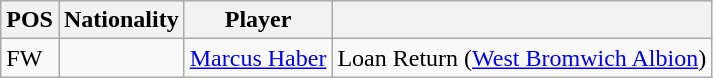<table class="wikitable">
<tr>
<th>POS</th>
<th>Nationality</th>
<th>Player</th>
<th></th>
</tr>
<tr>
<td>FW</td>
<td></td>
<td><a href='#'>Marcus Haber</a></td>
<td>Loan Return (<a href='#'>West Bromwich Albion</a>)</td>
</tr>
</table>
